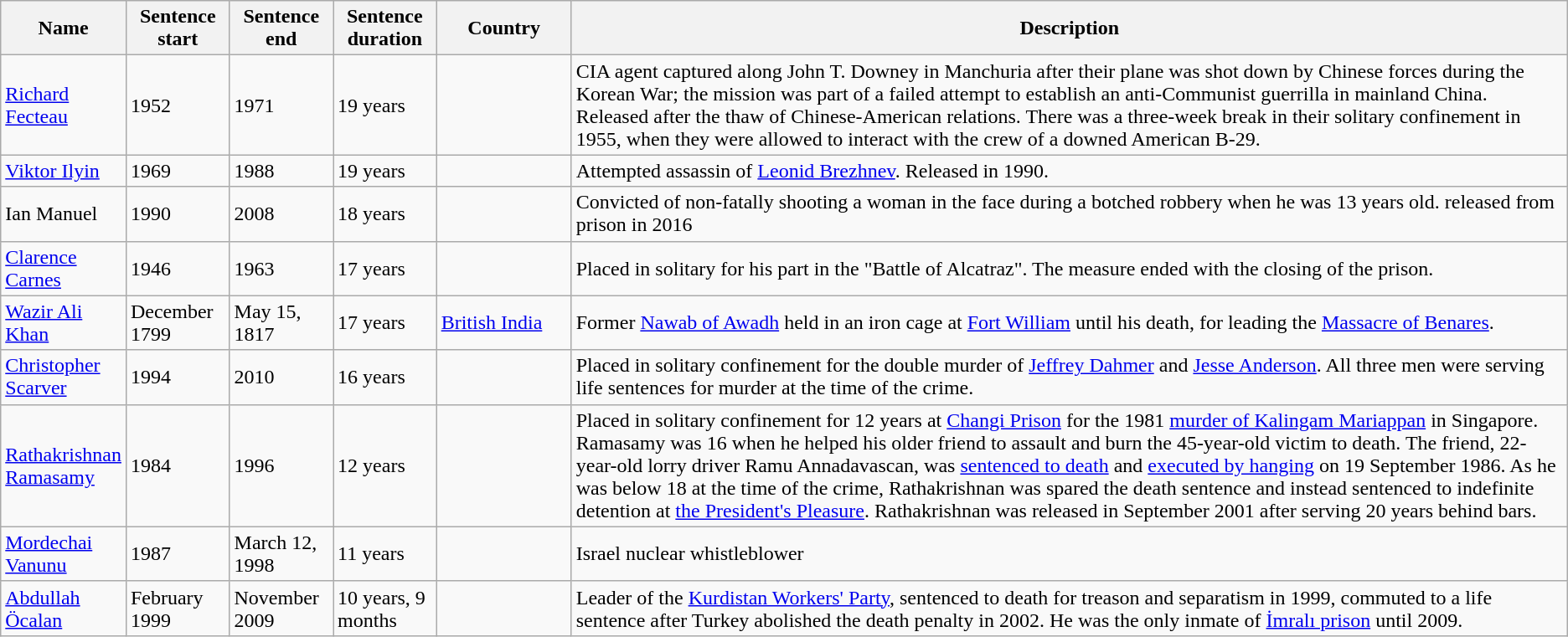<table class="wikitable sortable" style="display: inline-table;width:;">
<tr>
<th style="width:76px;">Name</th>
<th style="width:75px;">Sentence start</th>
<th style="width:75px;">Sentence end</th>
<th style="width:75px;">Sentence duration</th>
<th style="width:100px;">Country</th>
<th class="unsortable">Description</th>
</tr>
<tr>
<td><a href='#'>Richard Fecteau</a></td>
<td>1952</td>
<td>1971</td>
<td>19 years</td>
<td> </td>
<td>CIA agent captured along John T. Downey in Manchuria after their plane was shot down by Chinese forces during the Korean War; the mission was part of a failed attempt to establish an anti-Communist guerrilla in mainland China. Released after the thaw of Chinese-American relations. There was a three-week break in their solitary confinement in 1955, when they were allowed to interact with the crew of a downed American B-29.</td>
</tr>
<tr>
<td><a href='#'>Viktor Ilyin</a></td>
<td>1969</td>
<td>1988</td>
<td>19 years</td>
<td> </td>
<td>Attempted assassin of <a href='#'>Leonid Brezhnev</a>. Released in 1990.</td>
</tr>
<tr>
<td>Ian Manuel</td>
<td>1990</td>
<td>2008</td>
<td>18 years</td>
<td> </td>
<td>Convicted of non-fatally shooting a woman in the face during a botched robbery when he was 13 years old. released from prison in 2016</td>
</tr>
<tr>
<td><a href='#'>Clarence Carnes</a></td>
<td>1946</td>
<td>1963</td>
<td>17 years</td>
<td> </td>
<td>Placed in solitary for his part in the "Battle of Alcatraz". The measure ended with the closing of the prison.</td>
</tr>
<tr>
<td><a href='#'>Wazir Ali Khan</a></td>
<td>December 1799</td>
<td>May 15, 1817</td>
<td>17 years</td>
<td>  <a href='#'>British India</a></td>
<td>Former <a href='#'>Nawab of Awadh</a> held in an iron cage at <a href='#'>Fort William</a> until his death, for leading the <a href='#'>Massacre of Benares</a>.</td>
</tr>
<tr>
<td><a href='#'>Christopher Scarver</a></td>
<td>1994</td>
<td>2010</td>
<td>16 years</td>
<td> </td>
<td>Placed in solitary confinement for the double murder of <a href='#'>Jeffrey Dahmer</a> and <a href='#'>Jesse Anderson</a>. All three men were serving life sentences for murder at the time of the crime.</td>
</tr>
<tr>
<td><a href='#'>Rathakrishnan Ramasamy</a></td>
<td>1984</td>
<td>1996</td>
<td>12 years</td>
<td> </td>
<td>Placed in solitary confinement for 12 years at <a href='#'>Changi Prison</a> for the 1981 <a href='#'>murder of Kalingam Mariappan</a> in Singapore. Ramasamy was 16 when he helped his older friend to assault and burn the 45-year-old victim to death. The friend, 22-year-old lorry driver Ramu Annadavascan, was <a href='#'>sentenced to death</a> and <a href='#'>executed by hanging</a> on 19 September 1986. As he was below 18 at the time of the crime, Rathakrishnan was spared the death sentence and instead sentenced to indefinite detention at <a href='#'>the President's Pleasure</a>. Rathakrishnan was released in September 2001 after serving 20 years behind bars.</td>
</tr>
<tr>
<td><a href='#'>Mordechai Vanunu</a></td>
<td>1987</td>
<td>March 12, 1998</td>
<td>11 years</td>
<td> </td>
<td>Israel nuclear whistleblower</td>
</tr>
<tr>
<td><a href='#'>Abdullah Öcalan</a></td>
<td>February 1999</td>
<td>November 2009</td>
<td>10 years, 9 months</td>
<td> </td>
<td>Leader of the <a href='#'>Kurdistan Workers' Party</a>, sentenced to death for treason and separatism in 1999, commuted to a life sentence after Turkey abolished the death penalty in 2002. He was the only inmate of <a href='#'>İmralı prison</a> until 2009.</td>
</tr>
</table>
